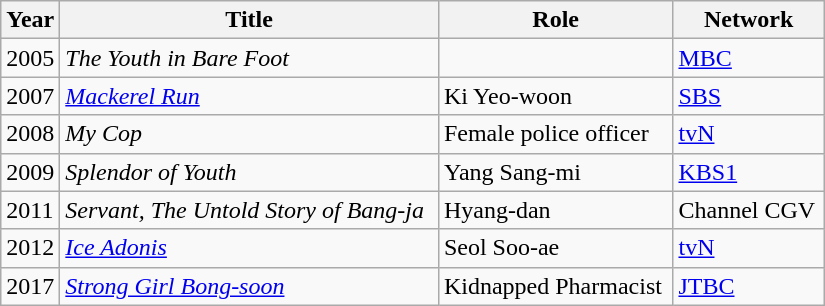<table class="wikitable" style="width:550px">
<tr>
<th width=10>Year</th>
<th>Title</th>
<th>Role</th>
<th>Network</th>
</tr>
<tr>
<td>2005</td>
<td><em>The Youth in Bare Foot</em></td>
<td></td>
<td><a href='#'>MBC</a></td>
</tr>
<tr>
<td>2007</td>
<td><em><a href='#'>Mackerel Run</a></em></td>
<td>Ki Yeo-woon</td>
<td><a href='#'>SBS</a></td>
</tr>
<tr>
<td>2008</td>
<td><em>My Cop</em></td>
<td>Female police officer</td>
<td><a href='#'>tvN</a></td>
</tr>
<tr>
<td>2009</td>
<td><em>Splendor of Youth</em></td>
<td>Yang Sang-mi</td>
<td><a href='#'>KBS1</a></td>
</tr>
<tr>
<td>2011</td>
<td><em>Servant, The Untold Story of Bang-ja</em></td>
<td>Hyang-dan</td>
<td>Channel CGV</td>
</tr>
<tr>
<td>2012</td>
<td><em><a href='#'>Ice Adonis</a></em></td>
<td>Seol Soo-ae</td>
<td><a href='#'>tvN</a></td>
</tr>
<tr>
<td>2017</td>
<td><em><a href='#'>Strong Girl Bong-soon</a></em></td>
<td>Kidnapped Pharmacist</td>
<td><a href='#'>JTBC</a></td>
</tr>
</table>
